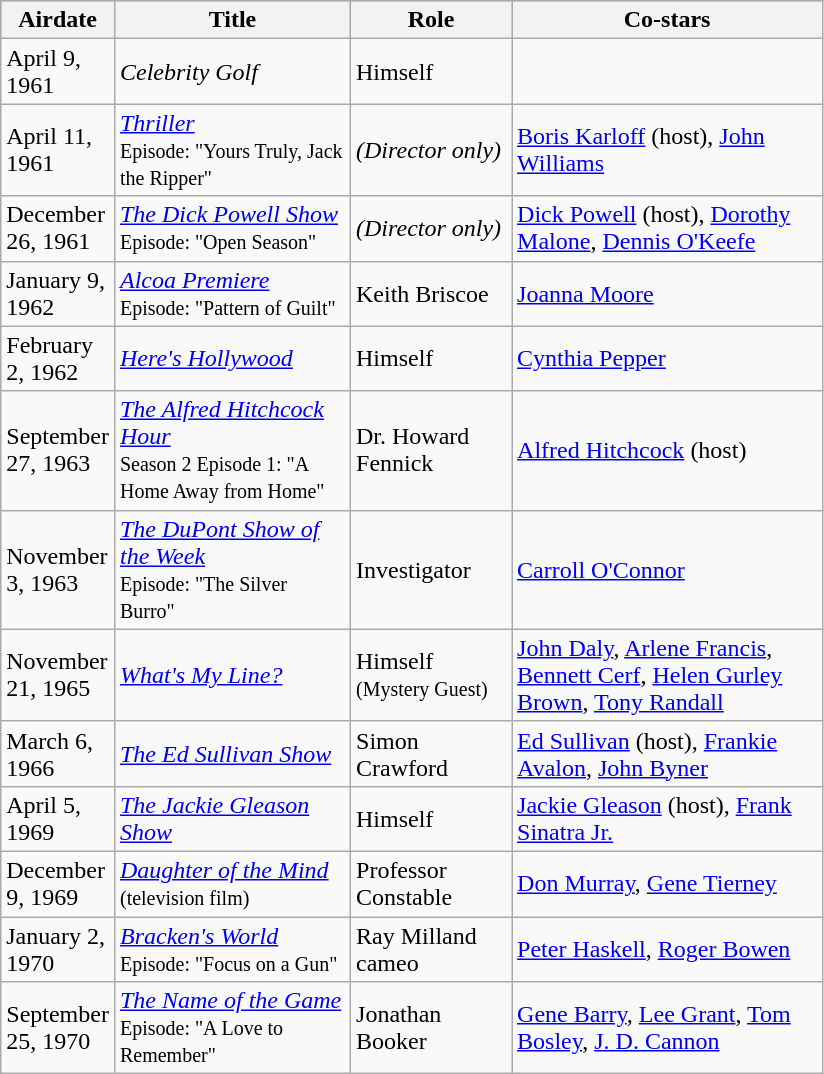<table class="wikitable">
<tr style="background:#b0c4de; text-align:center;">
<th style="width:30px;">Airdate</th>
<th style="width:150px;">Title</th>
<th style="width:100px;">Role</th>
<th style="width:200px;">Co-stars</th>
</tr>
<tr>
<td>April 9, 1961</td>
<td><em>Celebrity Golf</em></td>
<td>Himself</td>
<td></td>
</tr>
<tr>
<td>April 11, 1961</td>
<td><em><a href='#'>Thriller</a></em> <br><small>Episode: "Yours Truly, Jack the Ripper"</small></td>
<td><em>(Director only)</em></td>
<td><a href='#'>Boris Karloff</a> (host), <a href='#'>John Williams</a></td>
</tr>
<tr>
<td>December 26, 1961</td>
<td><em><a href='#'>The Dick Powell Show</a></em> <br><small>Episode: "Open Season"</small></td>
<td><em>(Director only)</em></td>
<td><a href='#'>Dick Powell</a> (host), <a href='#'>Dorothy Malone</a>, <a href='#'>Dennis O'Keefe</a></td>
</tr>
<tr>
<td>January 9, 1962</td>
<td><em><a href='#'>Alcoa Premiere</a></em> <br><small>Episode: "Pattern of Guilt"</small></td>
<td>Keith Briscoe</td>
<td><a href='#'>Joanna Moore</a></td>
</tr>
<tr>
<td>February 2, 1962</td>
<td><em><a href='#'>Here's Hollywood</a></em></td>
<td>Himself</td>
<td><a href='#'>Cynthia Pepper</a></td>
</tr>
<tr>
<td>September 27, 1963</td>
<td><em><a href='#'>The Alfred Hitchcock Hour</a></em> <br><small>Season 2 Episode 1: "A Home Away from Home"</small></td>
<td>Dr. Howard Fennick</td>
<td><a href='#'>Alfred Hitchcock</a> (host)</td>
</tr>
<tr>
<td>November 3, 1963</td>
<td><em><a href='#'>The DuPont Show of the Week</a></em> <br><small>Episode: "The Silver Burro"</small></td>
<td>Investigator</td>
<td><a href='#'>Carroll O'Connor</a></td>
</tr>
<tr>
<td>November 21, 1965</td>
<td><em><a href='#'>What's My Line?</a></em></td>
<td>Himself<br><small>(Mystery Guest)</small></td>
<td><a href='#'>John Daly</a>, <a href='#'>Arlene Francis</a>, <a href='#'>Bennett Cerf</a>, <a href='#'>Helen Gurley Brown</a>, <a href='#'>Tony Randall</a></td>
</tr>
<tr>
<td>March 6, 1966</td>
<td><em><a href='#'>The Ed Sullivan Show</a></em></td>
<td>Simon Crawford</td>
<td><a href='#'>Ed Sullivan</a> (host), <a href='#'>Frankie Avalon</a>, <a href='#'>John Byner</a></td>
</tr>
<tr>
<td>April 5, 1969</td>
<td><em><a href='#'>The Jackie Gleason Show</a></em></td>
<td>Himself</td>
<td><a href='#'>Jackie Gleason</a> (host), <a href='#'>Frank Sinatra Jr.</a></td>
</tr>
<tr>
<td>December 9, 1969</td>
<td><em><a href='#'>Daughter of the Mind</a></em><br><small>(television film)</small></td>
<td>Professor Constable</td>
<td><a href='#'>Don Murray</a>, <a href='#'>Gene Tierney</a></td>
</tr>
<tr>
<td>January 2, 1970</td>
<td><em><a href='#'>Bracken's World</a></em> <br><small>Episode: "Focus on a Gun"</small></td>
<td>Ray Milland cameo</td>
<td><a href='#'>Peter Haskell</a>, <a href='#'>Roger Bowen</a></td>
</tr>
<tr>
<td>September 25, 1970</td>
<td><em><a href='#'>The Name of the Game</a></em> <br><small>Episode: "A Love to Remember"</small></td>
<td>Jonathan Booker</td>
<td><a href='#'>Gene Barry</a>, <a href='#'>Lee Grant</a>, <a href='#'>Tom Bosley</a>, <a href='#'>J. D. Cannon</a></td>
</tr>
</table>
